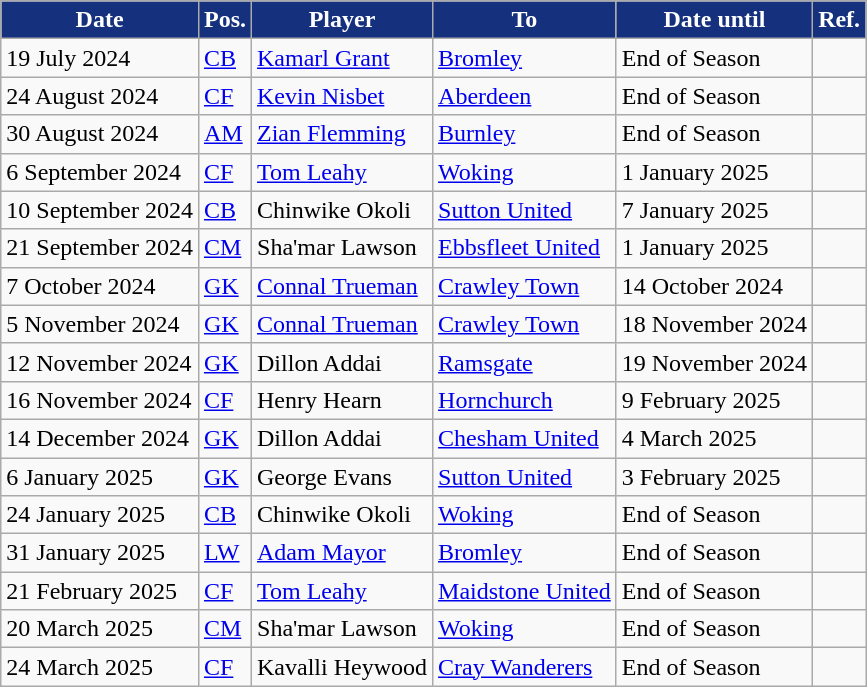<table class="wikitable plainrowheaders sortable">
<tr>
<th style="background:#15317E;color:#fff;">Date</th>
<th style="background:#15317E;color:#fff;">Pos.</th>
<th style="background:#15317E;color:#fff;">Player</th>
<th style="background:#15317E;color:#fff;">To</th>
<th style="background:#15317E;color:#fff;">Date until</th>
<th style="background:#15317E;color:#fff;">Ref.</th>
</tr>
<tr>
<td>19 July 2024</td>
<td><a href='#'>CB</a></td>
<td> <a href='#'>Kamarl Grant</a></td>
<td> <a href='#'>Bromley</a></td>
<td>End of Season</td>
<td></td>
</tr>
<tr>
<td>24 August 2024</td>
<td><a href='#'>CF</a></td>
<td> <a href='#'>Kevin Nisbet</a></td>
<td> <a href='#'>Aberdeen</a></td>
<td>End of Season</td>
<td></td>
</tr>
<tr>
<td>30 August 2024</td>
<td><a href='#'>AM</a></td>
<td> <a href='#'>Zian Flemming</a></td>
<td> <a href='#'>Burnley</a></td>
<td>End of Season</td>
<td></td>
</tr>
<tr>
<td>6 September 2024</td>
<td><a href='#'>CF</a></td>
<td> <a href='#'>Tom Leahy</a></td>
<td> <a href='#'>Woking</a></td>
<td>1 January 2025</td>
<td></td>
</tr>
<tr>
<td>10 September 2024</td>
<td><a href='#'>CB</a></td>
<td> Chinwike Okoli</td>
<td> <a href='#'>Sutton United</a></td>
<td>7 January 2025</td>
<td></td>
</tr>
<tr>
<td>21 September 2024</td>
<td><a href='#'>CM</a></td>
<td> Sha'mar Lawson</td>
<td> <a href='#'>Ebbsfleet United</a></td>
<td>1 January 2025</td>
<td></td>
</tr>
<tr>
<td>7 October 2024</td>
<td><a href='#'>GK</a></td>
<td> <a href='#'>Connal Trueman</a></td>
<td> <a href='#'>Crawley Town</a></td>
<td>14 October 2024</td>
<td></td>
</tr>
<tr>
<td>5 November 2024</td>
<td><a href='#'>GK</a></td>
<td> <a href='#'>Connal Trueman</a></td>
<td> <a href='#'>Crawley Town</a></td>
<td>18 November 2024</td>
<td></td>
</tr>
<tr>
<td>12 November 2024</td>
<td><a href='#'>GK</a></td>
<td> Dillon Addai</td>
<td> <a href='#'>Ramsgate</a></td>
<td>19 November 2024</td>
<td></td>
</tr>
<tr>
<td>16 November 2024</td>
<td><a href='#'>CF</a></td>
<td> Henry Hearn</td>
<td> <a href='#'>Hornchurch</a></td>
<td>9 February 2025</td>
<td></td>
</tr>
<tr>
<td>14 December 2024</td>
<td><a href='#'>GK</a></td>
<td> Dillon Addai</td>
<td> <a href='#'>Chesham United</a></td>
<td>4 March 2025</td>
<td></td>
</tr>
<tr>
<td>6 January 2025</td>
<td><a href='#'>GK</a></td>
<td> George Evans</td>
<td> <a href='#'>Sutton United</a></td>
<td>3 February 2025</td>
<td></td>
</tr>
<tr>
<td>24 January 2025</td>
<td><a href='#'>CB</a></td>
<td> Chinwike Okoli</td>
<td> <a href='#'>Woking</a></td>
<td>End of Season</td>
<td></td>
</tr>
<tr>
<td>31 January 2025</td>
<td><a href='#'>LW</a></td>
<td> <a href='#'>Adam Mayor</a></td>
<td> <a href='#'>Bromley</a></td>
<td>End of Season</td>
<td></td>
</tr>
<tr>
<td>21 February 2025</td>
<td><a href='#'>CF</a></td>
<td> <a href='#'>Tom Leahy</a></td>
<td> <a href='#'>Maidstone United</a></td>
<td>End of Season</td>
<td></td>
</tr>
<tr>
<td>20 March 2025</td>
<td><a href='#'>CM</a></td>
<td> Sha'mar Lawson</td>
<td> <a href='#'>Woking</a></td>
<td>End of Season</td>
<td></td>
</tr>
<tr>
<td>24 March 2025</td>
<td><a href='#'>CF</a></td>
<td> Kavalli Heywood</td>
<td> <a href='#'>Cray Wanderers</a></td>
<td>End of Season</td>
<td></td>
</tr>
</table>
